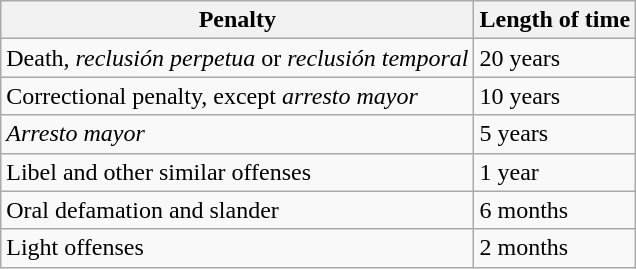<table class="wikitable">
<tr>
<th>Penalty</th>
<th>Length of time</th>
</tr>
<tr>
<td>Death, <em>reclusión perpetua</em> or <em>reclusión temporal</em></td>
<td>20 years</td>
</tr>
<tr>
<td>Correctional penalty, except <em>arresto mayor</em></td>
<td>10 years</td>
</tr>
<tr>
<td><em>Arresto mayor</em></td>
<td>5 years</td>
</tr>
<tr>
<td>Libel and other similar offenses</td>
<td>1 year</td>
</tr>
<tr>
<td>Oral defamation and slander</td>
<td>6 months</td>
</tr>
<tr>
<td>Light offenses</td>
<td>2 months</td>
</tr>
</table>
